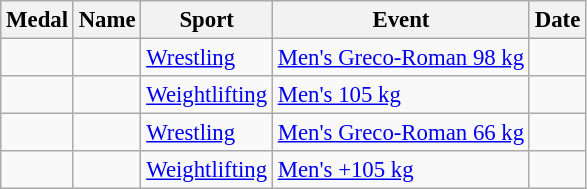<table class="wikitable"  style="font-size: 95%;">
<tr>
<th>Medal</th>
<th>Name</th>
<th>Sport</th>
<th>Event</th>
<th>Date</th>
</tr>
<tr>
<td></td>
<td></td>
<td><a href='#'>Wrestling</a></td>
<td><a href='#'>Men's Greco-Roman 98 kg</a></td>
<td></td>
</tr>
<tr>
<td></td>
<td></td>
<td><a href='#'>Weightlifting</a></td>
<td><a href='#'>Men's 105 kg</a></td>
<td></td>
</tr>
<tr>
<td></td>
<td></td>
<td><a href='#'>Wrestling</a></td>
<td><a href='#'>Men's Greco-Roman 66 kg</a></td>
<td></td>
</tr>
<tr>
<td></td>
<td></td>
<td><a href='#'>Weightlifting</a></td>
<td><a href='#'>Men's +105 kg</a></td>
<td></td>
</tr>
</table>
